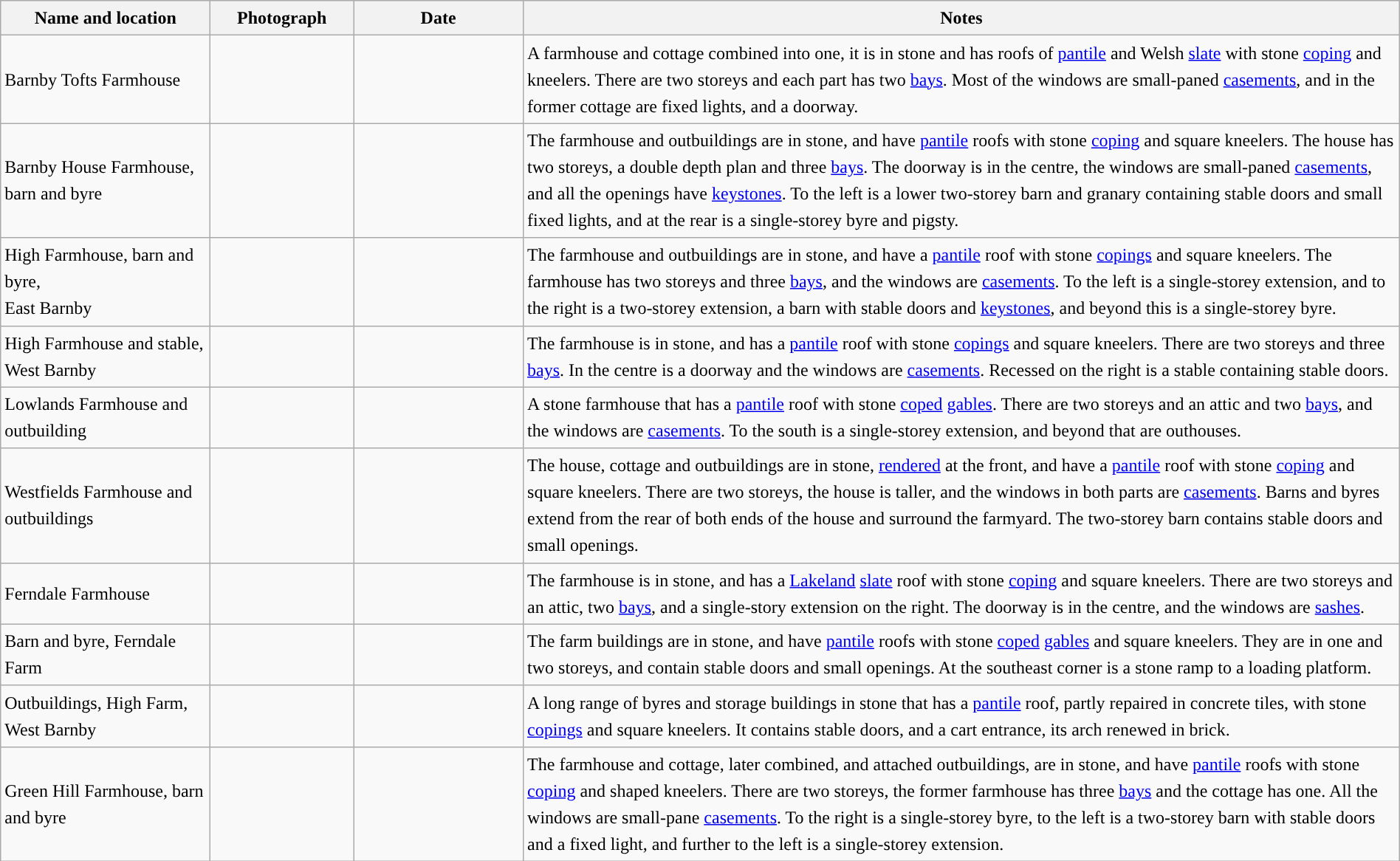<table class="wikitable sortable plainrowheaders" style="width:100%;border:0px;text-align:left;line-height:150%;">
<tr>
<th scope="col"  style="width:150px">Name and location</th>
<th scope="col"  style="width:100px" class="unsortable">Photograph</th>
<th scope="col"  style="width:120px">Date</th>
<th scope="col"  style="width:650px" class="unsortable">Notes</th>
</tr>
<tr>
<td>Barnby Tofts Farmhouse<br><small></small></td>
<td></td>
<td align="center"></td>
<td>A farmhouse and cottage combined into one, it is in stone and has roofs of <a href='#'>pantile</a> and Welsh <a href='#'>slate</a> with stone <a href='#'>coping</a> and kneelers.  There are two storeys and each part has two <a href='#'>bays</a>.  Most of the windows are small-paned <a href='#'>casements</a>, and in the former cottage are fixed lights, and a doorway.</td>
</tr>
<tr>
<td>Barnby House Farmhouse, barn and byre<br><small></small></td>
<td></td>
<td align="center"></td>
<td>The farmhouse and outbuildings are in stone, and have <a href='#'>pantile</a> roofs with stone <a href='#'>coping</a> and square kneelers.  The house has two storeys, a double depth plan and three <a href='#'>bays</a>.  The doorway is in the centre, the windows are small-paned <a href='#'>casements</a>, and all the openings have <a href='#'>keystones</a>.  To the left is a lower two-storey barn and granary containing stable doors and small fixed lights, and at the rear is a single-storey byre and pigsty.</td>
</tr>
<tr>
<td>High Farmhouse, barn and byre,<br>East Barnby<br><small></small></td>
<td></td>
<td align="center"></td>
<td>The farmhouse and outbuildings are in stone, and have a <a href='#'>pantile</a> roof with stone <a href='#'>copings</a> and square kneelers.  The farmhouse has two storeys and three <a href='#'>bays</a>, and the windows are <a href='#'>casements</a>.  To the left is a single-storey extension, and to the right is a two-storey extension, a barn with stable doors and <a href='#'>keystones</a>, and beyond this is a single-storey byre.</td>
</tr>
<tr>
<td>High Farmhouse and stable,<br>West Barnby<br><small></small></td>
<td></td>
<td align="center"></td>
<td>The farmhouse is in stone, and has a <a href='#'>pantile</a> roof with stone <a href='#'>copings</a> and square kneelers.  There are two storeys and three <a href='#'>bays</a>.  In the centre is a doorway and the windows are <a href='#'>casements</a>.  Recessed on the right is a stable containing stable doors.</td>
</tr>
<tr>
<td>Lowlands Farmhouse and outbuilding<br><small></small></td>
<td></td>
<td align="center"></td>
<td>A stone farmhouse that has a <a href='#'>pantile</a> roof with stone <a href='#'>coped</a> <a href='#'>gables</a>.  There are two storeys and an attic and two <a href='#'>bays</a>, and the windows are <a href='#'>casements</a>.  To the south is a single-storey extension, and beyond that are outhouses.</td>
</tr>
<tr>
<td>Westfields Farmhouse and outbuildings<br><small></small></td>
<td></td>
<td align="center"></td>
<td>The house, cottage and outbuildings are in stone, <a href='#'>rendered</a> at the front, and have a <a href='#'>pantile</a> roof with stone <a href='#'>coping</a> and square kneelers. There are two storeys, the house is taller, and the windows in both parts are <a href='#'>casements</a>.  Barns and byres extend from the rear of both ends of the house and surround the farmyard.  The two-storey barn contains stable doors and small openings.</td>
</tr>
<tr>
<td>Ferndale Farmhouse<br><small></small></td>
<td></td>
<td align="center"></td>
<td>The farmhouse is in stone, and has a <a href='#'>Lakeland</a> <a href='#'>slate</a> roof with stone <a href='#'>coping</a> and square kneelers.  There are two storeys and an attic, two <a href='#'>bays</a>, and a single-story extension on the right.  The doorway is in the centre, and the windows are <a href='#'>sashes</a>.</td>
</tr>
<tr>
<td>Barn and byre, Ferndale Farm<br><small></small></td>
<td></td>
<td align="center"></td>
<td>The farm buildings are in stone, and have <a href='#'>pantile</a> roofs with stone <a href='#'>coped</a> <a href='#'>gables</a> and square kneelers.  They are in one and two storeys, and contain stable doors and small openings.  At the southeast corner is a stone ramp to a loading platform.</td>
</tr>
<tr>
<td>Outbuildings, High Farm, West Barnby<br><small></small></td>
<td></td>
<td align="center"></td>
<td>A long range of byres and storage buildings in stone that has a <a href='#'>pantile</a> roof, partly repaired in concrete tiles, with stone <a href='#'>copings</a> and square kneelers.  It contains stable doors, and a cart entrance, its arch renewed in brick.</td>
</tr>
<tr>
<td>Green Hill Farmhouse, barn and byre<br><small></small></td>
<td></td>
<td align="center"></td>
<td>The farmhouse and cottage, later combined, and attached outbuildings, are in stone, and have <a href='#'>pantile</a> roofs with stone <a href='#'>coping</a> and shaped kneelers.  There are two storeys, the former farmhouse has three <a href='#'>bays</a> and the cottage has one.  All the windows are small-pane <a href='#'>casements</a>.  To the right is a single-storey byre, to the left is a two-storey barn with stable doors and a fixed light, and further to the left is a single-storey extension.</td>
</tr>
<tr>
</tr>
</table>
